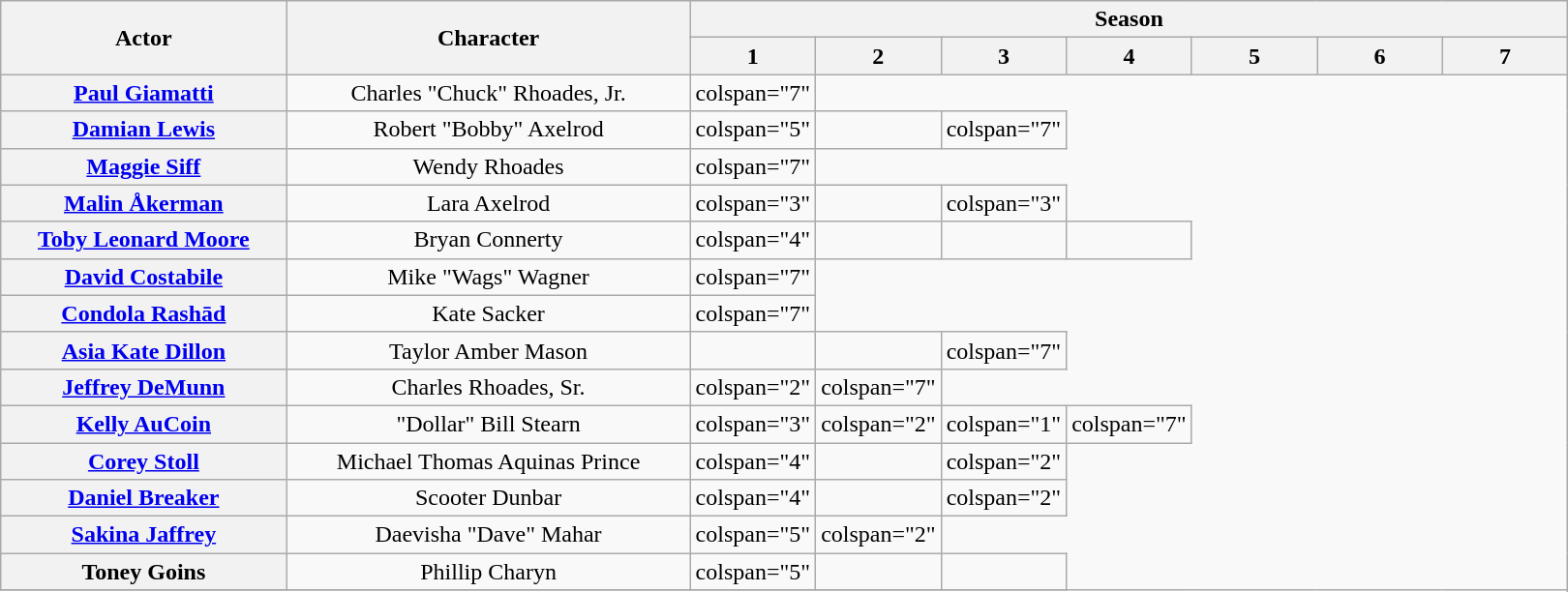<table class="wikitable plainrowheaders" style="text-align:center">
<tr>
<th scope="col" rowspan="2">Actor</th>
<th scope="col" rowspan="2">Character</th>
<th scope="colgroup" colspan="7">Season</th>
</tr>
<tr>
<th scope="col" style="width:8%;">1</th>
<th scope="col" style="width:8%;">2</th>
<th scope="col" style="width:8%;">3</th>
<th scope="col" style="width:8%;">4</th>
<th scope="col" style="width:8%;">5</th>
<th scope="col" style="width:8%;">6</th>
<th scope="col" style="width:8%;">7</th>
</tr>
<tr>
<th scope="row"><a href='#'>Paul Giamatti</a></th>
<td>Charles "Chuck" Rhoades, Jr.</td>
<td>colspan="7" </td>
</tr>
<tr>
<th scope="row"><a href='#'>Damian Lewis</a></th>
<td>Robert "Bobby" Axelrod</td>
<td>colspan="5" </td>
<td></td>
<td>colspan="7" </td>
</tr>
<tr>
<th scope="row"><a href='#'>Maggie Siff</a></th>
<td>Wendy Rhoades</td>
<td>colspan="7" </td>
</tr>
<tr>
<th scope="row"><a href='#'>Malin Åkerman</a></th>
<td>Lara Axelrod</td>
<td>colspan="3" </td>
<td></td>
<td>colspan="3" </td>
</tr>
<tr>
<th scope="row"><a href='#'>Toby Leonard Moore</a></th>
<td>Bryan Connerty</td>
<td>colspan="4" </td>
<td></td>
<td></td>
<td></td>
</tr>
<tr>
<th scope="row"><a href='#'>David Costabile</a></th>
<td>Mike "Wags" Wagner</td>
<td>colspan="7" </td>
</tr>
<tr>
<th scope="row"><a href='#'>Condola Rashād</a></th>
<td>Kate Sacker</td>
<td>colspan="7" </td>
</tr>
<tr>
<th scope="row"><a href='#'>Asia Kate Dillon</a></th>
<td>Taylor Amber Mason</td>
<td></td>
<td></td>
<td>colspan="7" </td>
</tr>
<tr>
<th scope="row"><a href='#'>Jeffrey DeMunn</a></th>
<td>Charles Rhoades, Sr.</td>
<td>colspan="2" </td>
<td>colspan="7" </td>
</tr>
<tr>
<th scope="row"><a href='#'>Kelly AuCoin</a></th>
<td>"Dollar" Bill Stearn</td>
<td>colspan="3" </td>
<td>colspan="2" </td>
<td>colspan="1" </td>
<td>colspan="7" </td>
</tr>
<tr>
<th scope="row"><a href='#'>Corey Stoll</a></th>
<td>Michael Thomas Aquinas Prince</td>
<td>colspan="4" </td>
<td></td>
<td>colspan="2" </td>
</tr>
<tr>
<th scope="row"><a href='#'>Daniel Breaker</a></th>
<td>Scooter Dunbar</td>
<td>colspan="4" </td>
<td></td>
<td>colspan="2" </td>
</tr>
<tr>
<th scope="row"><a href='#'>Sakina Jaffrey</a></th>
<td>Daevisha "Dave" Mahar</td>
<td>colspan="5" </td>
<td>colspan="2" </td>
</tr>
<tr>
<th scope="row">Toney Goins</th>
<td>Phillip Charyn</td>
<td>colspan="5" </td>
<td></td>
<td></td>
</tr>
<tr>
</tr>
</table>
